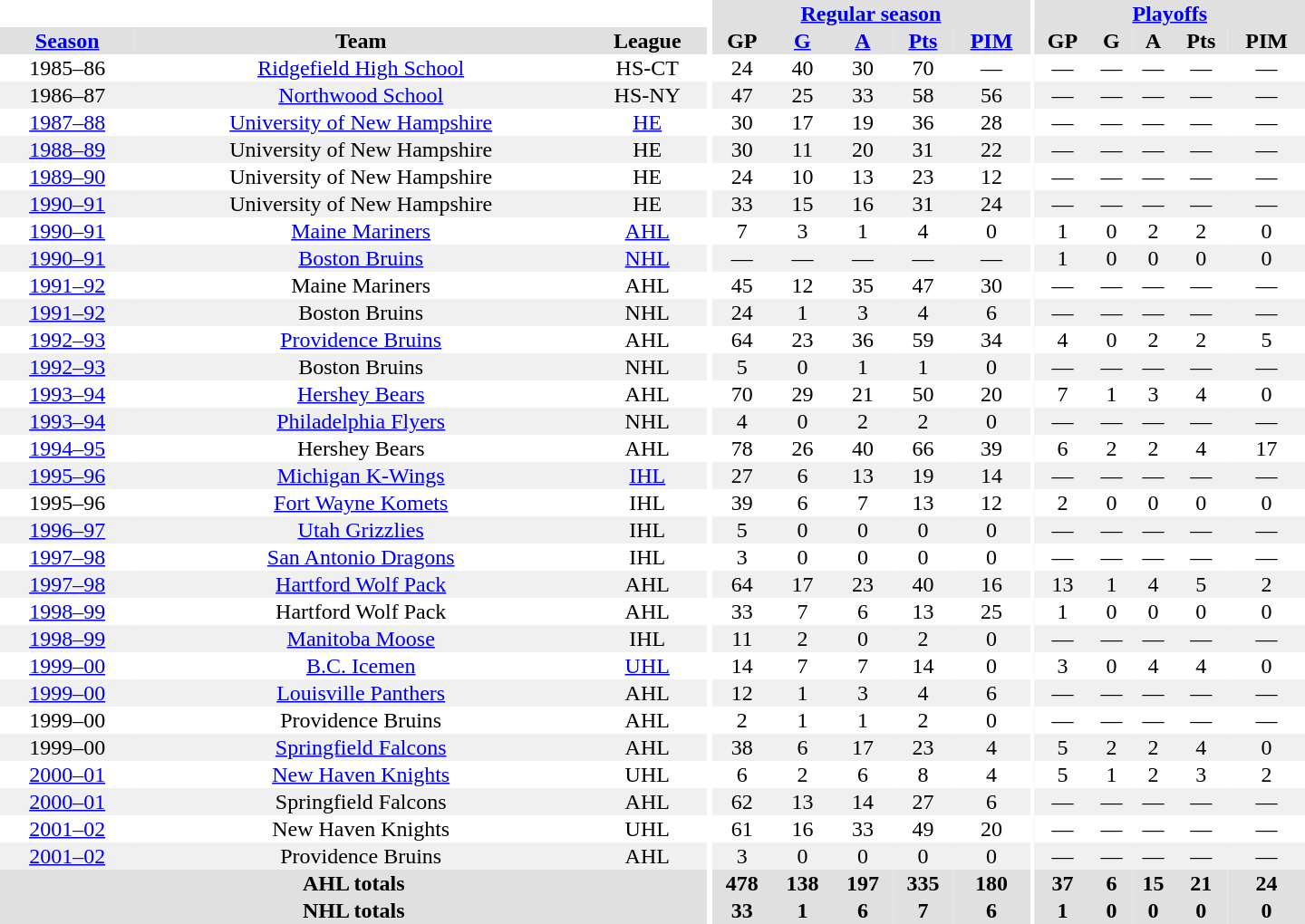<table border="0" cellpadding="1" cellspacing="0" style="text-align:center; width:60em">
<tr bgcolor="#e0e0e0">
<th colspan="3" bgcolor="#ffffff"></th>
<th rowspan="100" bgcolor="#ffffff"></th>
<th colspan="5"><a href='#'>Regular season</a></th>
<th rowspan="100" bgcolor="#ffffff"></th>
<th colspan="5"><a href='#'>Playoffs</a></th>
</tr>
<tr bgcolor="#e0e0e0">
<th><a href='#'>Season</a></th>
<th>Team</th>
<th>League</th>
<th>GP</th>
<th><a href='#'>G</a></th>
<th><a href='#'>A</a></th>
<th><a href='#'>Pts</a></th>
<th><a href='#'>PIM</a></th>
<th>GP</th>
<th>G</th>
<th>A</th>
<th>Pts</th>
<th>PIM</th>
</tr>
<tr>
<td>1985–86</td>
<td><a href='#'>Ridgefield High School</a></td>
<td>HS-CT</td>
<td>24</td>
<td>40</td>
<td>30</td>
<td>70</td>
<td>—</td>
<td>—</td>
<td>—</td>
<td>—</td>
<td>—</td>
<td>—</td>
</tr>
<tr bgcolor="#f0f0f0">
<td>1986–87</td>
<td><a href='#'>Northwood School</a></td>
<td>HS-NY</td>
<td>47</td>
<td>25</td>
<td>33</td>
<td>58</td>
<td>56</td>
<td>—</td>
<td>—</td>
<td>—</td>
<td>—</td>
<td>—</td>
</tr>
<tr>
<td><a href='#'>1987–88</a></td>
<td><a href='#'>University of New Hampshire</a></td>
<td><a href='#'>HE</a></td>
<td>30</td>
<td>17</td>
<td>19</td>
<td>36</td>
<td>28</td>
<td>—</td>
<td>—</td>
<td>—</td>
<td>—</td>
<td>—</td>
</tr>
<tr bgcolor="#f0f0f0">
<td><a href='#'>1988–89</a></td>
<td>University of New Hampshire</td>
<td>HE</td>
<td>30</td>
<td>11</td>
<td>20</td>
<td>31</td>
<td>22</td>
<td>—</td>
<td>—</td>
<td>—</td>
<td>—</td>
<td>—</td>
</tr>
<tr>
<td><a href='#'>1989–90</a></td>
<td>University of New Hampshire</td>
<td>HE</td>
<td>24</td>
<td>10</td>
<td>13</td>
<td>23</td>
<td>12</td>
<td>—</td>
<td>—</td>
<td>—</td>
<td>—</td>
<td>—</td>
</tr>
<tr bgcolor="#f0f0f0">
<td><a href='#'>1990–91</a></td>
<td>University of New Hampshire</td>
<td>HE</td>
<td>33</td>
<td>15</td>
<td>16</td>
<td>31</td>
<td>24</td>
<td>—</td>
<td>—</td>
<td>—</td>
<td>—</td>
<td>—</td>
</tr>
<tr>
<td><a href='#'>1990–91</a></td>
<td><a href='#'>Maine Mariners</a></td>
<td><a href='#'>AHL</a></td>
<td>7</td>
<td>3</td>
<td>1</td>
<td>4</td>
<td>0</td>
<td>1</td>
<td>0</td>
<td>2</td>
<td>2</td>
<td>0</td>
</tr>
<tr bgcolor="#f0f0f0">
<td><a href='#'>1990–91</a></td>
<td><a href='#'>Boston Bruins</a></td>
<td><a href='#'>NHL</a></td>
<td>—</td>
<td>—</td>
<td>—</td>
<td>—</td>
<td>—</td>
<td>1</td>
<td>0</td>
<td>0</td>
<td>0</td>
<td>0</td>
</tr>
<tr>
<td><a href='#'>1991–92</a></td>
<td>Maine Mariners</td>
<td>AHL</td>
<td>45</td>
<td>12</td>
<td>35</td>
<td>47</td>
<td>30</td>
<td>—</td>
<td>—</td>
<td>—</td>
<td>—</td>
<td>—</td>
</tr>
<tr bgcolor="#f0f0f0">
<td><a href='#'>1991–92</a></td>
<td>Boston Bruins</td>
<td>NHL</td>
<td>24</td>
<td>1</td>
<td>3</td>
<td>4</td>
<td>6</td>
<td>—</td>
<td>—</td>
<td>—</td>
<td>—</td>
<td>—</td>
</tr>
<tr>
<td><a href='#'>1992–93</a></td>
<td><a href='#'>Providence Bruins</a></td>
<td>AHL</td>
<td>64</td>
<td>23</td>
<td>36</td>
<td>59</td>
<td>34</td>
<td>4</td>
<td>0</td>
<td>2</td>
<td>2</td>
<td>5</td>
</tr>
<tr bgcolor="#f0f0f0">
<td><a href='#'>1992–93</a></td>
<td>Boston Bruins</td>
<td>NHL</td>
<td>5</td>
<td>0</td>
<td>1</td>
<td>1</td>
<td>0</td>
<td>—</td>
<td>—</td>
<td>—</td>
<td>—</td>
<td>—</td>
</tr>
<tr>
<td><a href='#'>1993–94</a></td>
<td><a href='#'>Hershey Bears</a></td>
<td>AHL</td>
<td>70</td>
<td>29</td>
<td>21</td>
<td>50</td>
<td>20</td>
<td>7</td>
<td>1</td>
<td>3</td>
<td>4</td>
<td>0</td>
</tr>
<tr bgcolor="#f0f0f0">
<td><a href='#'>1993–94</a></td>
<td><a href='#'>Philadelphia Flyers</a></td>
<td>NHL</td>
<td>4</td>
<td>0</td>
<td>2</td>
<td>2</td>
<td>0</td>
<td>—</td>
<td>—</td>
<td>—</td>
<td>—</td>
<td>—</td>
</tr>
<tr>
<td><a href='#'>1994–95</a></td>
<td>Hershey Bears</td>
<td>AHL</td>
<td>78</td>
<td>26</td>
<td>40</td>
<td>66</td>
<td>39</td>
<td>6</td>
<td>2</td>
<td>2</td>
<td>4</td>
<td>17</td>
</tr>
<tr bgcolor="#f0f0f0">
<td><a href='#'>1995–96</a></td>
<td><a href='#'>Michigan K-Wings</a></td>
<td><a href='#'>IHL</a></td>
<td>27</td>
<td>6</td>
<td>13</td>
<td>19</td>
<td>14</td>
<td>—</td>
<td>—</td>
<td>—</td>
<td>—</td>
<td>—</td>
</tr>
<tr>
<td>1995–96</td>
<td><a href='#'>Fort Wayne Komets</a></td>
<td>IHL</td>
<td>39</td>
<td>6</td>
<td>7</td>
<td>13</td>
<td>12</td>
<td>2</td>
<td>0</td>
<td>0</td>
<td>0</td>
<td>0</td>
</tr>
<tr bgcolor="#f0f0f0">
<td><a href='#'>1996–97</a></td>
<td><a href='#'>Utah Grizzlies</a></td>
<td>IHL</td>
<td>5</td>
<td>0</td>
<td>0</td>
<td>0</td>
<td>0</td>
<td>—</td>
<td>—</td>
<td>—</td>
<td>—</td>
<td>—</td>
</tr>
<tr>
<td><a href='#'>1997–98</a></td>
<td><a href='#'>San Antonio Dragons</a></td>
<td>IHL</td>
<td>3</td>
<td>0</td>
<td>0</td>
<td>0</td>
<td>0</td>
<td>—</td>
<td>—</td>
<td>—</td>
<td>—</td>
<td>—</td>
</tr>
<tr bgcolor="#f0f0f0">
<td><a href='#'>1997–98</a></td>
<td><a href='#'>Hartford Wolf Pack</a></td>
<td>AHL</td>
<td>64</td>
<td>17</td>
<td>23</td>
<td>40</td>
<td>16</td>
<td>13</td>
<td>1</td>
<td>4</td>
<td>5</td>
<td>2</td>
</tr>
<tr>
<td><a href='#'>1998–99</a></td>
<td>Hartford Wolf Pack</td>
<td>AHL</td>
<td>33</td>
<td>7</td>
<td>6</td>
<td>13</td>
<td>25</td>
<td>1</td>
<td>0</td>
<td>0</td>
<td>0</td>
<td>0</td>
</tr>
<tr bgcolor="#f0f0f0">
<td><a href='#'>1998–99</a></td>
<td><a href='#'>Manitoba Moose</a></td>
<td>IHL</td>
<td>11</td>
<td>2</td>
<td>0</td>
<td>2</td>
<td>0</td>
<td>—</td>
<td>—</td>
<td>—</td>
<td>—</td>
<td>—</td>
</tr>
<tr>
<td><a href='#'>1999–00</a></td>
<td><a href='#'>B.C. Icemen</a></td>
<td><a href='#'>UHL</a></td>
<td>14</td>
<td>7</td>
<td>7</td>
<td>14</td>
<td>0</td>
<td>3</td>
<td>0</td>
<td>4</td>
<td>4</td>
<td>0</td>
</tr>
<tr bgcolor="#f0f0f0">
<td><a href='#'>1999–00</a></td>
<td><a href='#'>Louisville Panthers</a></td>
<td>AHL</td>
<td>12</td>
<td>1</td>
<td>3</td>
<td>4</td>
<td>6</td>
<td>—</td>
<td>—</td>
<td>—</td>
<td>—</td>
<td>—</td>
</tr>
<tr>
<td>1999–00</td>
<td>Providence Bruins</td>
<td>AHL</td>
<td>2</td>
<td>1</td>
<td>1</td>
<td>2</td>
<td>0</td>
<td>—</td>
<td>—</td>
<td>—</td>
<td>—</td>
<td>—</td>
</tr>
<tr bgcolor="#f0f0f0">
<td>1999–00</td>
<td><a href='#'>Springfield Falcons</a></td>
<td>AHL</td>
<td>38</td>
<td>6</td>
<td>17</td>
<td>23</td>
<td>4</td>
<td>5</td>
<td>2</td>
<td>2</td>
<td>4</td>
<td>0</td>
</tr>
<tr>
<td><a href='#'>2000–01</a></td>
<td><a href='#'>New Haven Knights</a></td>
<td>UHL</td>
<td>6</td>
<td>2</td>
<td>6</td>
<td>8</td>
<td>4</td>
<td>5</td>
<td>1</td>
<td>2</td>
<td>3</td>
<td>2</td>
</tr>
<tr bgcolor="#f0f0f0">
<td><a href='#'>2000–01</a></td>
<td>Springfield Falcons</td>
<td>AHL</td>
<td>62</td>
<td>13</td>
<td>14</td>
<td>27</td>
<td>6</td>
<td>—</td>
<td>—</td>
<td>—</td>
<td>—</td>
<td>—</td>
</tr>
<tr>
<td><a href='#'>2001–02</a></td>
<td>New Haven Knights</td>
<td>UHL</td>
<td>61</td>
<td>16</td>
<td>33</td>
<td>49</td>
<td>20</td>
<td>—</td>
<td>—</td>
<td>—</td>
<td>—</td>
<td>—</td>
</tr>
<tr bgcolor="#f0f0f0">
<td><a href='#'>2001–02</a></td>
<td>Providence Bruins</td>
<td>AHL</td>
<td>3</td>
<td>0</td>
<td>0</td>
<td>0</td>
<td>0</td>
<td>—</td>
<td>—</td>
<td>—</td>
<td>—</td>
<td>—</td>
</tr>
<tr bgcolor="#e0e0e0">
<th colspan="3">AHL totals</th>
<th>478</th>
<th>138</th>
<th>197</th>
<th>335</th>
<th>180</th>
<th>37</th>
<th>6</th>
<th>15</th>
<th>21</th>
<th>24</th>
</tr>
<tr bgcolor="#e0e0e0">
<th colspan="3">NHL totals</th>
<th>33</th>
<th>1</th>
<th>6</th>
<th>7</th>
<th>6</th>
<th>1</th>
<th>0</th>
<th>0</th>
<th>0</th>
<th>0</th>
</tr>
</table>
